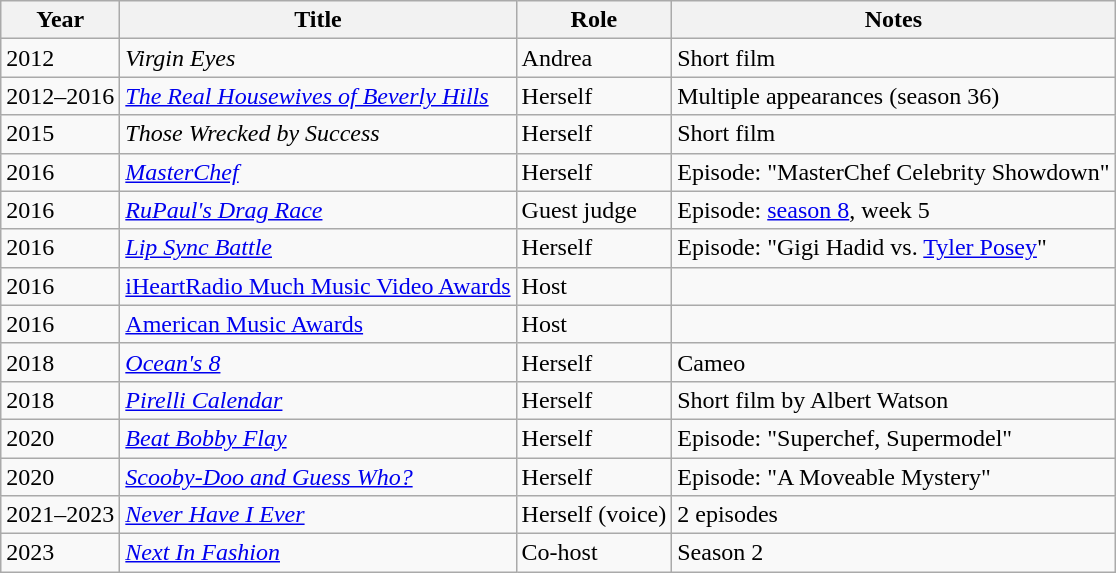<table class="wikitable sortable">
<tr>
<th scope="col">Year</th>
<th scope="col">Title</th>
<th scope="col">Role</th>
<th scope="col" class="unsortable">Notes</th>
</tr>
<tr>
<td>2012</td>
<td><em>Virgin Eyes</em></td>
<td>Andrea</td>
<td>Short film</td>
</tr>
<tr>
<td>2012–2016</td>
<td><em><a href='#'>The Real Housewives of Beverly Hills</a></em></td>
<td>Herself</td>
<td>Multiple appearances (season 36)</td>
</tr>
<tr>
<td>2015</td>
<td><em>Those Wrecked by Success</em></td>
<td>Herself</td>
<td>Short film</td>
</tr>
<tr>
<td>2016</td>
<td><em><a href='#'>MasterChef</a></em></td>
<td>Herself</td>
<td>Episode: "MasterChef Celebrity Showdown"</td>
</tr>
<tr>
<td>2016</td>
<td><em><a href='#'>RuPaul's Drag Race</a></em></td>
<td>Guest judge</td>
<td>Episode: <a href='#'>season 8</a>, week 5</td>
</tr>
<tr>
<td>2016</td>
<td><em><a href='#'>Lip Sync Battle</a></em></td>
<td>Herself</td>
<td>Episode: "Gigi Hadid vs. <a href='#'>Tyler Posey</a>"</td>
</tr>
<tr>
<td>2016</td>
<td><a href='#'>iHeartRadio Much Music Video Awards</a></td>
<td>Host</td>
<td></td>
</tr>
<tr>
<td>2016</td>
<td><a href='#'>American Music Awards</a></td>
<td>Host</td>
<td></td>
</tr>
<tr>
<td>2018</td>
<td><em><a href='#'>Ocean's 8</a></em></td>
<td>Herself</td>
<td>Cameo</td>
</tr>
<tr>
<td>2018</td>
<td><em><a href='#'>Pirelli Calendar</a></em></td>
<td>Herself</td>
<td>Short film by Albert Watson</td>
</tr>
<tr>
<td>2020</td>
<td><em><a href='#'>Beat Bobby Flay</a></em></td>
<td>Herself</td>
<td>Episode: "Superchef, Supermodel"</td>
</tr>
<tr>
<td>2020</td>
<td><em><a href='#'>Scooby-Doo and Guess Who?</a></em></td>
<td>Herself</td>
<td>Episode: "A Moveable Mystery"</td>
</tr>
<tr>
<td>2021–2023</td>
<td><em><a href='#'>Never Have I Ever</a></em></td>
<td>Herself (voice)</td>
<td>2 episodes</td>
</tr>
<tr>
<td>2023</td>
<td><a href='#'><em>Next In Fashion</em></a></td>
<td>Co-host</td>
<td>Season 2</td>
</tr>
</table>
